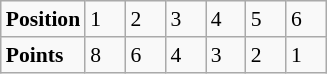<table class="wikitable" style="font-size: 90%;">
<tr>
<td><strong>Position</strong></td>
<td width=20>1</td>
<td width=20>2</td>
<td width=20>3</td>
<td width=20>4</td>
<td width=20>5</td>
<td width=20>6</td>
</tr>
<tr>
<td><strong>Points</strong></td>
<td>8</td>
<td>6</td>
<td>4</td>
<td>3</td>
<td>2</td>
<td>1</td>
</tr>
</table>
